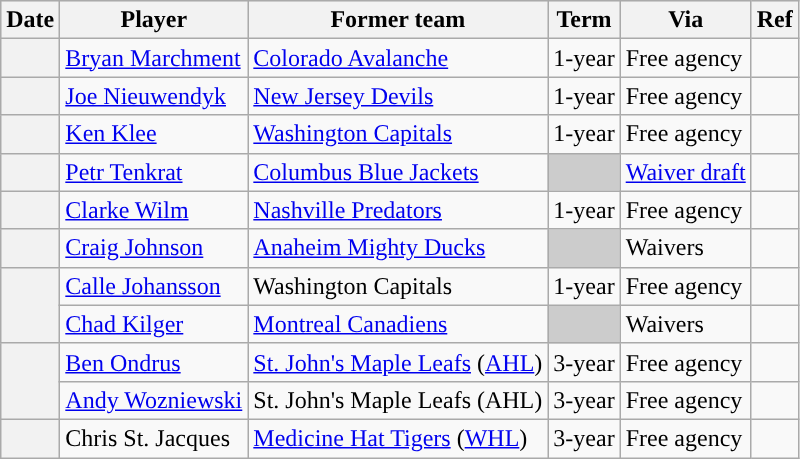<table class="wikitable plainrowheaders">
<tr style="background:#ddd; text-align:center;">
<th>Date</th>
<th>Player</th>
<th>Former team</th>
<th>Term</th>
<th>Via</th>
<th>Ref</th>
</tr>
<tr>
<th scope="row"></th>
<td><a href='#'>Bryan Marchment</a></td>
<td><a href='#'>Colorado Avalanche</a></td>
<td>1-year</td>
<td>Free agency</td>
<td></td>
</tr>
<tr>
<th scope="row"></th>
<td><a href='#'>Joe Nieuwendyk</a></td>
<td><a href='#'>New Jersey Devils</a></td>
<td>1-year</td>
<td>Free agency</td>
<td></td>
</tr>
<tr>
<th scope="row"></th>
<td><a href='#'>Ken Klee</a></td>
<td><a href='#'>Washington Capitals</a></td>
<td>1-year</td>
<td>Free agency</td>
<td></td>
</tr>
<tr>
<th scope="row"></th>
<td><a href='#'>Petr Tenkrat</a></td>
<td><a href='#'>Columbus Blue Jackets</a></td>
<td style="background:#ccc"></td>
<td><a href='#'>Waiver draft</a></td>
<td></td>
</tr>
<tr>
<th scope="row"></th>
<td><a href='#'>Clarke Wilm</a></td>
<td><a href='#'>Nashville Predators</a></td>
<td>1-year</td>
<td>Free agency</td>
<td></td>
</tr>
<tr>
<th scope="row"></th>
<td><a href='#'>Craig Johnson</a></td>
<td><a href='#'>Anaheim Mighty Ducks</a></td>
<td style="background:#ccc"></td>
<td>Waivers</td>
<td></td>
</tr>
<tr>
<th scope="row" rowspan=2></th>
<td><a href='#'>Calle Johansson</a></td>
<td>Washington Capitals</td>
<td>1-year</td>
<td>Free agency</td>
<td></td>
</tr>
<tr>
<td><a href='#'>Chad Kilger</a></td>
<td><a href='#'>Montreal Canadiens</a></td>
<td style="background:#ccc"></td>
<td>Waivers</td>
<td></td>
</tr>
<tr>
<th scope="row" rowspan=2></th>
<td><a href='#'>Ben Ondrus</a></td>
<td><a href='#'>St. John's Maple Leafs</a> (<a href='#'>AHL</a>)</td>
<td>3-year</td>
<td>Free agency</td>
<td></td>
</tr>
<tr>
<td><a href='#'>Andy Wozniewski</a></td>
<td>St. John's Maple Leafs (AHL)</td>
<td>3-year</td>
<td>Free agency</td>
<td></td>
</tr>
<tr>
<th scope="row"></th>
<td>Chris St. Jacques</td>
<td><a href='#'>Medicine Hat Tigers</a> (<a href='#'>WHL</a>)</td>
<td>3-year</td>
<td>Free agency</td>
<td></td>
</tr>
</table>
